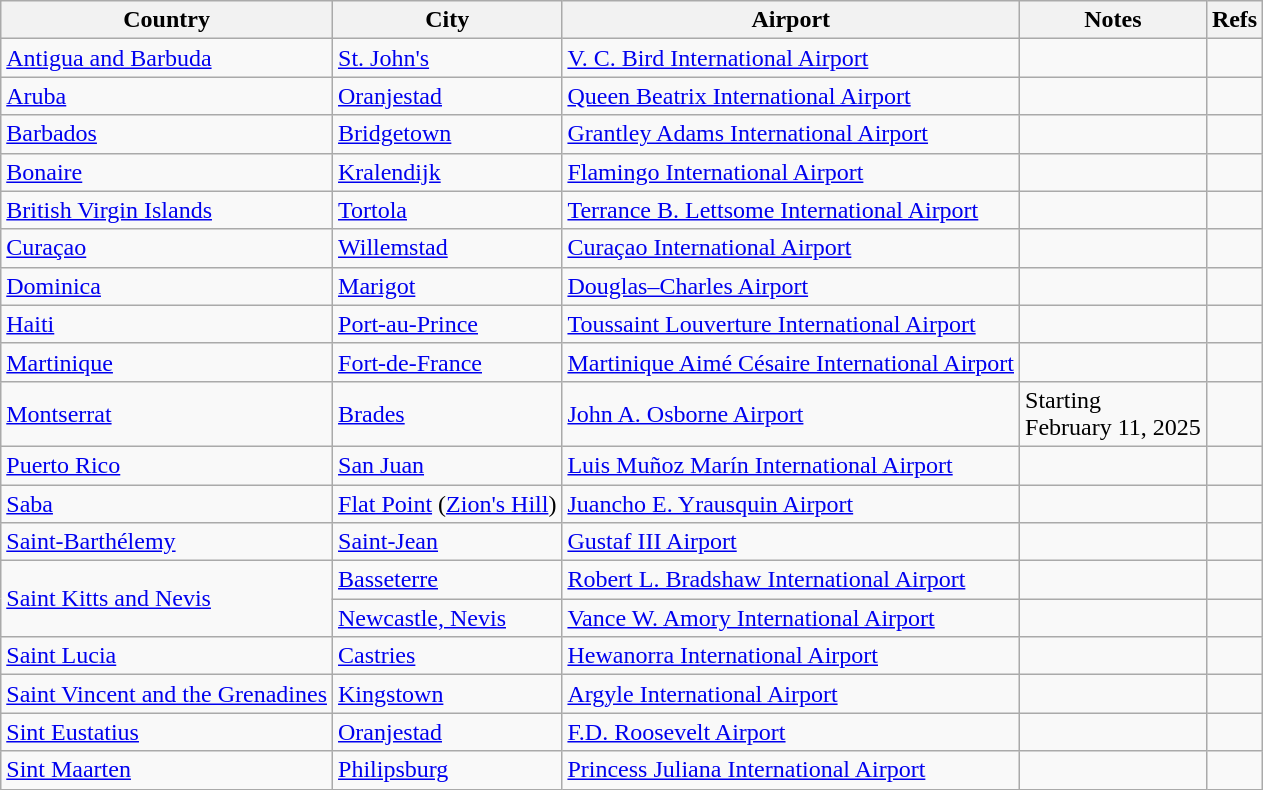<table class="wikitable sortable">
<tr>
<th>Country</th>
<th>City</th>
<th>Airport</th>
<th>Notes</th>
<th class="unsortable">Refs</th>
</tr>
<tr>
<td><a href='#'>Antigua and Barbuda</a></td>
<td><a href='#'>St. John's</a></td>
<td><a href='#'>V. C. Bird International Airport</a></td>
<td align=center></td>
<td></td>
</tr>
<tr>
<td><a href='#'>Aruba</a></td>
<td><a href='#'>Oranjestad</a></td>
<td><a href='#'>Queen Beatrix International Airport</a></td>
<td align=center></td>
<td></td>
</tr>
<tr>
<td><a href='#'>Barbados</a></td>
<td><a href='#'>Bridgetown</a></td>
<td><a href='#'>Grantley Adams International Airport</a></td>
<td></td>
<td></td>
</tr>
<tr>
<td><a href='#'>Bonaire</a></td>
<td><a href='#'>Kralendijk</a></td>
<td><a href='#'>Flamingo International Airport</a></td>
<td align=center></td>
<td></td>
</tr>
<tr>
<td><a href='#'>British Virgin Islands</a></td>
<td><a href='#'>Tortola</a></td>
<td><a href='#'>Terrance B. Lettsome International Airport</a></td>
<td align=center></td>
<td></td>
</tr>
<tr>
<td><a href='#'>Curaçao</a></td>
<td><a href='#'>Willemstad</a></td>
<td><a href='#'>Curaçao International Airport</a></td>
<td align=center></td>
<td></td>
</tr>
<tr>
<td><a href='#'>Dominica</a></td>
<td><a href='#'>Marigot</a></td>
<td><a href='#'>Douglas–Charles Airport</a></td>
<td align=center></td>
<td></td>
</tr>
<tr>
<td><a href='#'>Haiti</a></td>
<td><a href='#'>Port-au-Prince</a></td>
<td><a href='#'>Toussaint Louverture International Airport</a></td>
<td align=center></td>
<td></td>
</tr>
<tr>
<td><a href='#'>Martinique</a></td>
<td><a href='#'>Fort-de-France</a></td>
<td><a href='#'>Martinique Aimé Césaire International Airport</a></td>
<td></td>
<td></td>
</tr>
<tr>
<td><a href='#'>Montserrat</a></td>
<td><a href='#'>Brades</a></td>
<td><a href='#'>John A. Osborne Airport</a></td>
<td>Starting<br>February 
11, 2025</td>
<td></td>
</tr>
<tr>
<td><a href='#'>Puerto Rico</a></td>
<td><a href='#'>San Juan</a></td>
<td><a href='#'>Luis Muñoz Marín International Airport</a></td>
<td></td>
<td></td>
</tr>
<tr>
<td><a href='#'>Saba</a></td>
<td><a href='#'>Flat Point</a> (<a href='#'>Zion's Hill</a>)</td>
<td><a href='#'>Juancho E. Yrausquin Airport</a></td>
<td align=center></td>
<td></td>
</tr>
<tr>
<td><a href='#'>Saint-Barthélemy</a></td>
<td><a href='#'>Saint-Jean</a></td>
<td><a href='#'>Gustaf III Airport</a></td>
<td align=center></td>
<td></td>
</tr>
<tr>
<td rowspan=2><a href='#'>Saint Kitts and Nevis</a></td>
<td><a href='#'>Basseterre</a></td>
<td><a href='#'>Robert L. Bradshaw International Airport</a></td>
<td></td>
<td></td>
</tr>
<tr>
<td><a href='#'>Newcastle, Nevis</a></td>
<td><a href='#'>Vance W. Amory International Airport</a></td>
<td></td>
<td align=center></td>
</tr>
<tr>
<td><a href='#'>Saint Lucia</a></td>
<td><a href='#'>Castries</a></td>
<td><a href='#'>Hewanorra International Airport</a></td>
<td></td>
<td></td>
</tr>
<tr>
<td><a href='#'>Saint Vincent and the Grenadines</a></td>
<td><a href='#'>Kingstown</a></td>
<td><a href='#'>Argyle International Airport</a></td>
<td></td>
<td></td>
</tr>
<tr>
<td><a href='#'>Sint Eustatius</a></td>
<td><a href='#'>Oranjestad</a></td>
<td><a href='#'>F.D. Roosevelt Airport</a></td>
<td align=center></td>
<td></td>
</tr>
<tr>
<td><a href='#'>Sint Maarten</a></td>
<td><a href='#'>Philipsburg</a></td>
<td><a href='#'>Princess Juliana International Airport</a></td>
<td></td>
<td></td>
</tr>
</table>
